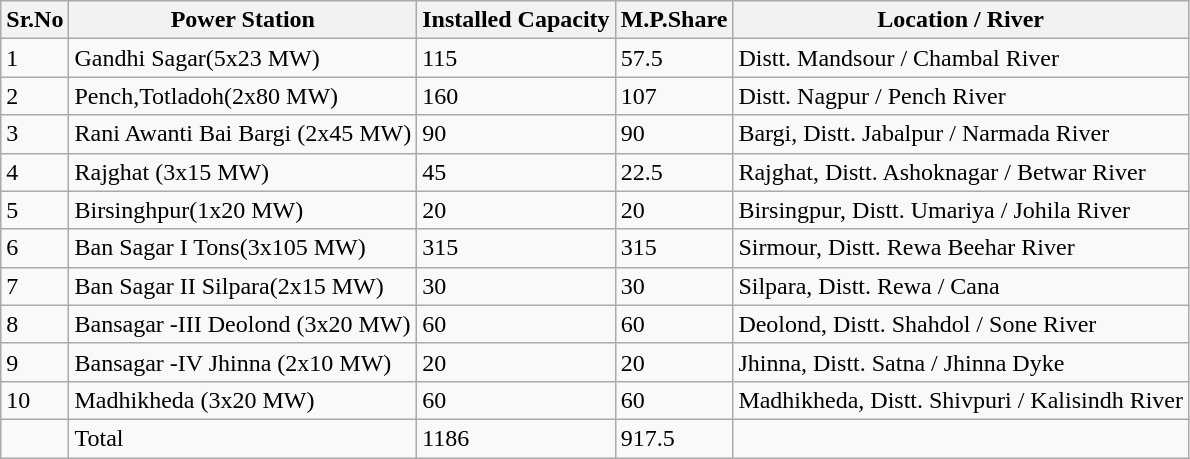<table class="wikitable">
<tr>
<th>Sr.No</th>
<th>Power Station</th>
<th>Installed Capacity</th>
<th>M.P.Share</th>
<th>Location / River</th>
</tr>
<tr>
<td>1</td>
<td>Gandhi Sagar(5x23 MW)</td>
<td>115</td>
<td>57.5</td>
<td>Distt. Mandsour / Chambal River</td>
</tr>
<tr>
<td>2</td>
<td>Pench,Totladoh(2x80 MW)</td>
<td>160</td>
<td>107</td>
<td>Distt. Nagpur / Pench River</td>
</tr>
<tr>
<td>3</td>
<td>Rani Awanti Bai Bargi (2x45 MW)</td>
<td>90</td>
<td>90</td>
<td>Bargi, Distt. Jabalpur / Narmada River</td>
</tr>
<tr>
<td>4</td>
<td>Rajghat (3x15 MW)</td>
<td>45</td>
<td>22.5</td>
<td>Rajghat, Distt. Ashoknagar / Betwar River</td>
</tr>
<tr>
<td>5</td>
<td>Birsinghpur(1x20 MW)</td>
<td>20</td>
<td>20</td>
<td>Birsingpur, Distt. Umariya / Johila River</td>
</tr>
<tr>
<td>6</td>
<td>Ban Sagar I Tons(3x105 MW)</td>
<td>315</td>
<td>315</td>
<td>Sirmour, Distt. Rewa Beehar River</td>
</tr>
<tr>
<td>7</td>
<td>Ban Sagar II Silpara(2x15 MW)</td>
<td>30</td>
<td>30</td>
<td>Silpara, Distt. Rewa / Cana</td>
</tr>
<tr>
<td>8</td>
<td>Bansagar -III Deolond (3x20 MW)</td>
<td>60</td>
<td>60</td>
<td>Deolond, Distt. Shahdol / Sone River</td>
</tr>
<tr>
<td>9</td>
<td>Bansagar -IV Jhinna (2x10 MW)</td>
<td>20</td>
<td>20</td>
<td>Jhinna, Distt. Satna / Jhinna Dyke</td>
</tr>
<tr>
<td>10</td>
<td>Madhikheda (3x20 MW)</td>
<td>60</td>
<td>60</td>
<td>Madhikheda, Distt. Shivpuri / Kalisindh River</td>
</tr>
<tr>
<td></td>
<td>Total</td>
<td>1186</td>
<td>917.5</td>
</tr>
</table>
